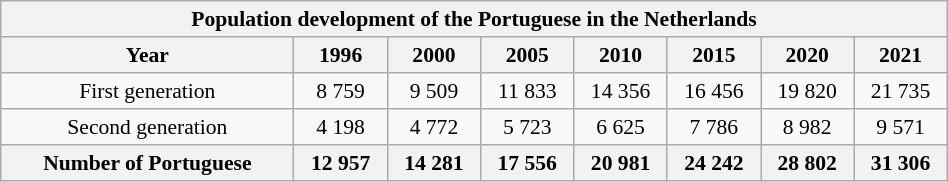<table class="wikitable" width="50%" style="text-align:center;font-size:90%;line-height:120%">
<tr>
<th colspan="19">Population development of the Portuguese in the Netherlands</th>
</tr>
<tr>
<th>Year</th>
<th>1996</th>
<th>2000</th>
<th>2005</th>
<th>2010</th>
<th>2015</th>
<th>2020</th>
<th>2021</th>
</tr>
<tr>
<td>First generation</td>
<td>8 759</td>
<td>9 509</td>
<td>11 833</td>
<td>14 356</td>
<td>16 456</td>
<td>19 820</td>
<td>21 735</td>
</tr>
<tr>
<td>Second generation</td>
<td>4 198</td>
<td>4 772</td>
<td>5 723</td>
<td>6 625</td>
<td>7 786</td>
<td>8 982</td>
<td>9 571</td>
</tr>
<tr>
<th>Number of Portuguese</th>
<th>12 957</th>
<th>14 281</th>
<th>17 556</th>
<th>20 981</th>
<th>24 242</th>
<th>28 802</th>
<th>31 306</th>
</tr>
</table>
